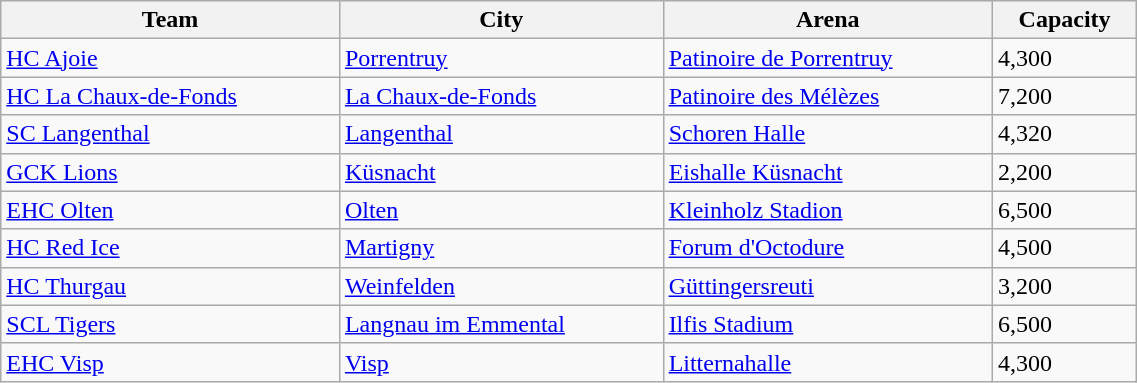<table class="wikitable" style="text-align:left" width=60%>
<tr>
<th>Team</th>
<th>City</th>
<th>Arena</th>
<th>Capacity</th>
</tr>
<tr>
<td><a href='#'>HC Ajoie</a></td>
<td><a href='#'>Porrentruy</a></td>
<td><a href='#'>Patinoire de Porrentruy</a></td>
<td>4,300</td>
</tr>
<tr>
<td><a href='#'>HC La Chaux-de-Fonds</a></td>
<td><a href='#'>La Chaux-de-Fonds</a></td>
<td><a href='#'>Patinoire des Mélèzes</a></td>
<td>7,200</td>
</tr>
<tr>
<td><a href='#'>SC Langenthal</a></td>
<td><a href='#'>Langenthal</a></td>
<td><a href='#'>Schoren Halle</a></td>
<td>4,320</td>
</tr>
<tr>
<td><a href='#'>GCK Lions</a></td>
<td><a href='#'>Küsnacht</a></td>
<td><a href='#'>Eishalle Küsnacht</a></td>
<td>2,200</td>
</tr>
<tr>
<td><a href='#'>EHC Olten</a></td>
<td><a href='#'>Olten</a></td>
<td><a href='#'>Kleinholz Stadion</a></td>
<td>6,500</td>
</tr>
<tr>
<td><a href='#'>HC Red Ice</a></td>
<td><a href='#'>Martigny</a></td>
<td><a href='#'>Forum d'Octodure</a></td>
<td>4,500</td>
</tr>
<tr>
<td><a href='#'>HC Thurgau</a></td>
<td><a href='#'>Weinfelden</a></td>
<td><a href='#'>Güttingersreuti</a></td>
<td>3,200</td>
</tr>
<tr>
<td><a href='#'>SCL Tigers</a></td>
<td><a href='#'>Langnau im Emmental</a></td>
<td><a href='#'>Ilfis Stadium</a></td>
<td>6,500</td>
</tr>
<tr>
<td><a href='#'>EHC Visp</a></td>
<td><a href='#'>Visp</a></td>
<td><a href='#'>Litternahalle</a></td>
<td>4,300</td>
</tr>
</table>
